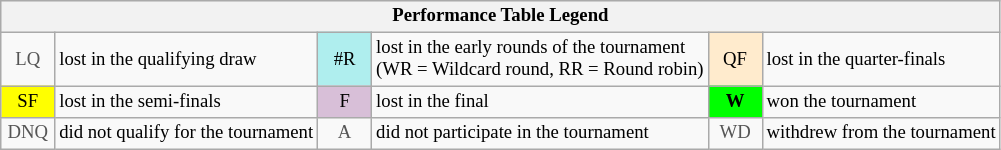<table class="wikitable" style="font-size:78%;">
<tr bgcolor="#efefef">
<th colspan="6">Performance Table Legend</th>
</tr>
<tr>
<td align="center" style="color:#555555;" width="30">LQ</td>
<td>lost in the qualifying draw</td>
<td align="center" style="background:#afeeee;">#R</td>
<td>lost in the early rounds of the tournament<br>(WR = Wildcard round, RR = Round robin)</td>
<td align="center" style="background:#ffebcd;">QF</td>
<td>lost in the quarter-finals</td>
</tr>
<tr>
<td align="center" style="background:yellow;">SF</td>
<td>lost in the semi-finals</td>
<td align="center" style="background:#D8BFD8;">F</td>
<td>lost in the final</td>
<td align="center" style="background:#00ff00;"><strong>W</strong></td>
<td>won the tournament</td>
</tr>
<tr>
<td align="center" style="color:#555555;" width="30">DNQ</td>
<td>did not qualify for the tournament</td>
<td align="center" style="color:#555555;" width="30">A</td>
<td>did not participate in the tournament</td>
<td align="center" style="color:#555555;" width="30">WD</td>
<td>withdrew from the tournament</td>
</tr>
</table>
